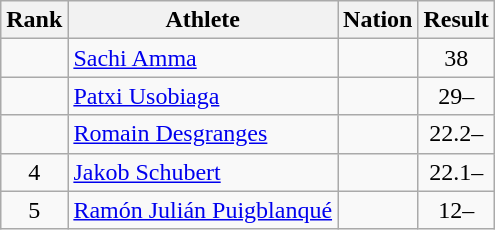<table class="wikitable sortable" style="text-align:center">
<tr>
<th>Rank</th>
<th>Athlete</th>
<th>Nation</th>
<th>Result</th>
</tr>
<tr>
<td></td>
<td align=left><a href='#'>Sachi Amma</a></td>
<td align=left></td>
<td>38</td>
</tr>
<tr>
<td></td>
<td align=left><a href='#'>Patxi Usobiaga</a></td>
<td align=left></td>
<td>29–</td>
</tr>
<tr>
<td></td>
<td align=left><a href='#'>Romain Desgranges</a></td>
<td align=left></td>
<td>22.2–</td>
</tr>
<tr>
<td>4</td>
<td align=left><a href='#'>Jakob Schubert</a></td>
<td align=left></td>
<td>22.1–</td>
</tr>
<tr>
<td>5</td>
<td align=left><a href='#'>Ramón Julián Puigblanqué</a></td>
<td align=left></td>
<td>12–</td>
</tr>
</table>
